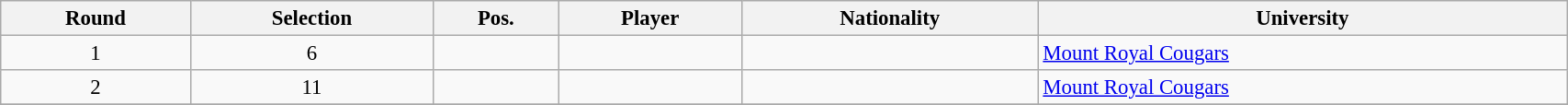<table class="wikitable sortable" style="width:90%; text-align:center; font-size:95%; text-align:left;">
<tr>
<th>Round</th>
<th>Selection</th>
<th>Pos.</th>
<th>Player</th>
<th>Nationality</th>
<th>University</th>
</tr>
<tr>
<td align=center>1</td>
<td align=center>6</td>
<td align=center></td>
<td></td>
<td></td>
<td><a href='#'>Mount Royal Cougars</a></td>
</tr>
<tr>
<td align=center>2</td>
<td align=center>11</td>
<td align=center></td>
<td></td>
<td></td>
<td><a href='#'>Mount Royal Cougars</a></td>
</tr>
<tr>
</tr>
</table>
